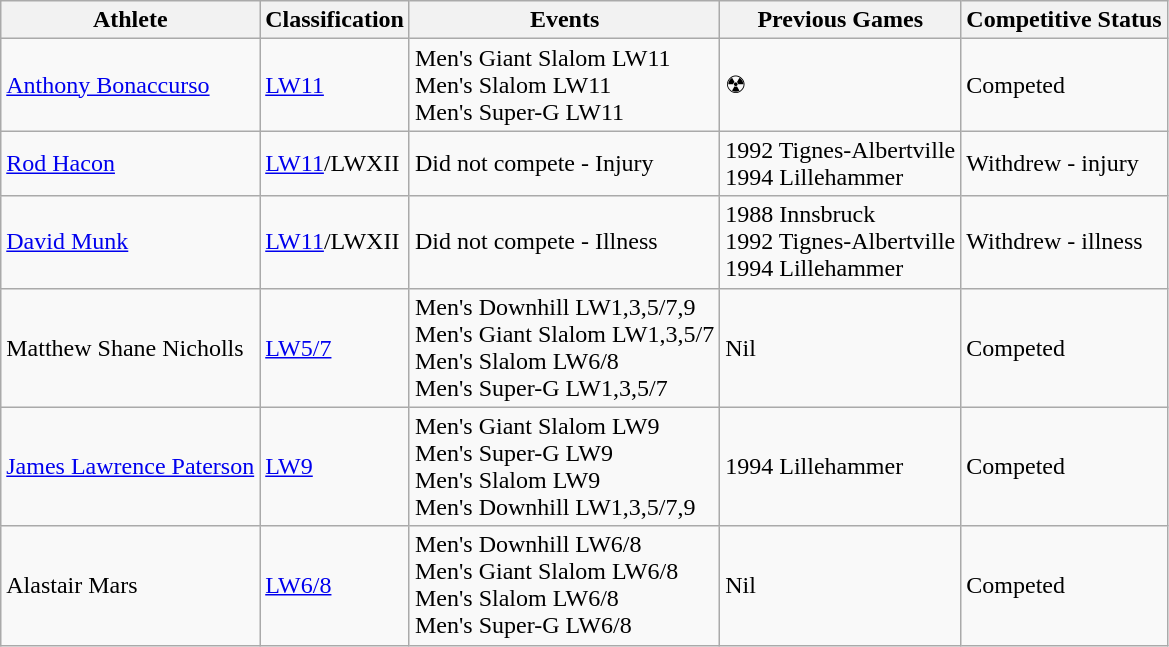<table class="wikitable">
<tr>
<th>Athlete</th>
<th>Classification</th>
<th>Events</th>
<th>Previous Games</th>
<th>Competitive Status</th>
</tr>
<tr>
<td><a href='#'>Anthony Bonaccurso</a></td>
<td><a href='#'>LW11</a></td>
<td>Men's Giant Slalom LW11<br>Men's Slalom LW11<br>Men's Super-G LW11</td>
<td>☢</td>
<td>Competed</td>
</tr>
<tr>
<td><a href='#'>Rod Hacon</a></td>
<td><a href='#'>LW11</a>/LWXII</td>
<td>Did not compete - Injury</td>
<td>1992 Tignes-Albertville<br>1994 Lillehammer</td>
<td>Withdrew - injury</td>
</tr>
<tr>
<td><a href='#'>David Munk</a></td>
<td><a href='#'>LW11</a>/LWXII</td>
<td>Did not compete - Illness</td>
<td>1988 Innsbruck<br>1992 Tignes-Albertville<br>1994 Lillehammer</td>
<td>Withdrew - illness</td>
</tr>
<tr>
<td>Matthew Shane Nicholls</td>
<td><a href='#'>LW5/7</a></td>
<td>Men's Downhill LW1,3,5/7,9<br>Men's Giant Slalom LW1,3,5/7<br>Men's Slalom LW6/8<br>Men's Super-G LW1,3,5/7</td>
<td>Nil</td>
<td>Competed</td>
</tr>
<tr>
<td><a href='#'>James Lawrence Paterson</a></td>
<td><a href='#'>LW9</a></td>
<td>Men's Giant Slalom LW9<br>Men's Super-G LW9<br>Men's Slalom LW9<br>Men's Downhill LW1,3,5/7,9</td>
<td>1994 Lillehammer</td>
<td>Competed</td>
</tr>
<tr>
<td>Alastair Mars</td>
<td><a href='#'>LW6/8</a></td>
<td>Men's Downhill LW6/8<br>Men's Giant Slalom LW6/8<br>Men's Slalom LW6/8<br>Men's Super-G LW6/8</td>
<td>Nil</td>
<td>Competed</td>
</tr>
</table>
